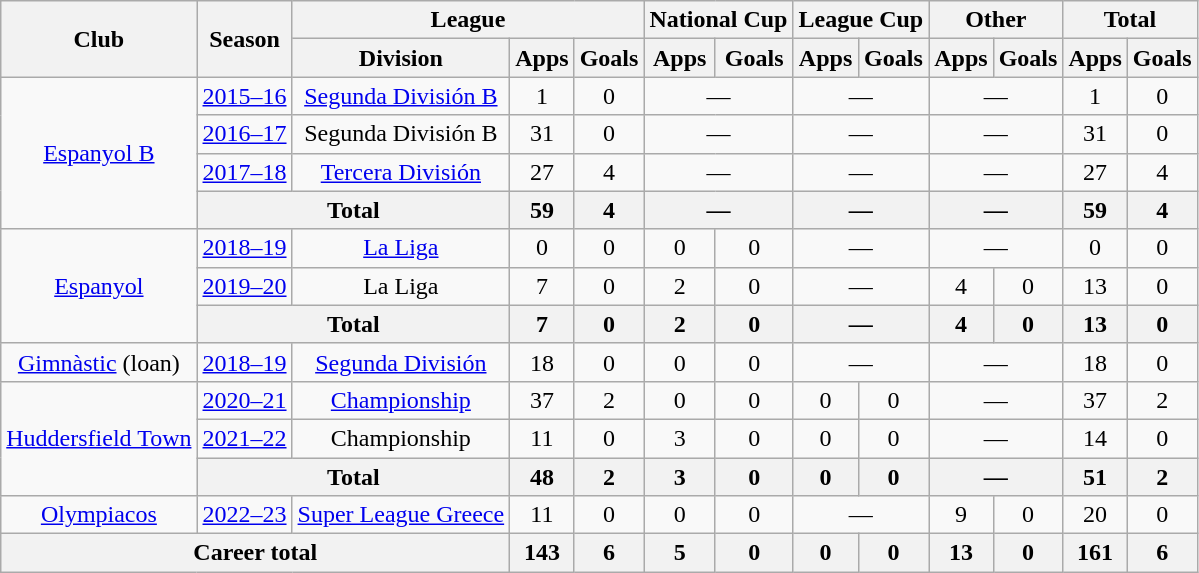<table class="wikitable" style="text-align:center">
<tr>
<th rowspan="2">Club</th>
<th rowspan="2">Season</th>
<th colspan="3">League</th>
<th colspan="2">National Cup</th>
<th colspan="2">League Cup</th>
<th colspan="2">Other</th>
<th colspan="2">Total</th>
</tr>
<tr>
<th>Division</th>
<th>Apps</th>
<th>Goals</th>
<th>Apps</th>
<th>Goals</th>
<th>Apps</th>
<th>Goals</th>
<th>Apps</th>
<th>Goals</th>
<th>Apps</th>
<th>Goals</th>
</tr>
<tr>
<td rowspan=4><a href='#'>Espanyol B</a></td>
<td><a href='#'>2015–16</a></td>
<td><a href='#'>Segunda División B</a></td>
<td>1</td>
<td>0</td>
<td colspan=2>—</td>
<td colspan=2>—</td>
<td colspan=2>—</td>
<td>1</td>
<td>0</td>
</tr>
<tr>
<td><a href='#'>2016–17</a></td>
<td>Segunda División B</td>
<td>31</td>
<td>0</td>
<td colspan=2>—</td>
<td colspan=2>—</td>
<td colspan=2>—</td>
<td>31</td>
<td>0</td>
</tr>
<tr>
<td><a href='#'>2017–18</a></td>
<td><a href='#'>Tercera División</a></td>
<td>27</td>
<td>4</td>
<td colspan=2>—</td>
<td colspan=2>—</td>
<td colspan=2>—</td>
<td>27</td>
<td>4</td>
</tr>
<tr>
<th colspan=2>Total</th>
<th>59</th>
<th>4</th>
<th colspan=2>—</th>
<th colspan=2>—</th>
<th colspan=2>—</th>
<th>59</th>
<th>4</th>
</tr>
<tr>
<td rowspan=3><a href='#'>Espanyol</a></td>
<td><a href='#'>2018–19</a></td>
<td><a href='#'>La Liga</a></td>
<td>0</td>
<td>0</td>
<td>0</td>
<td>0</td>
<td colspan=2>—</td>
<td colspan=2>—</td>
<td>0</td>
<td>0</td>
</tr>
<tr>
<td><a href='#'>2019–20</a></td>
<td>La Liga</td>
<td>7</td>
<td>0</td>
<td>2</td>
<td>0</td>
<td colspan=2>—</td>
<td>4</td>
<td>0</td>
<td>13</td>
<td>0</td>
</tr>
<tr>
<th colspan=2>Total</th>
<th>7</th>
<th>0</th>
<th>2</th>
<th>0</th>
<th colspan=2>—</th>
<th>4</th>
<th>0</th>
<th>13</th>
<th>0</th>
</tr>
<tr>
<td><a href='#'>Gimnàstic</a> (loan)</td>
<td><a href='#'>2018–19</a></td>
<td><a href='#'>Segunda División</a></td>
<td>18</td>
<td>0</td>
<td>0</td>
<td>0</td>
<td colspan=2>—</td>
<td colspan=2>—</td>
<td>18</td>
<td>0</td>
</tr>
<tr>
<td rowspan=3><a href='#'>Huddersfield Town</a></td>
<td><a href='#'>2020–21</a></td>
<td><a href='#'>Championship</a></td>
<td>37</td>
<td>2</td>
<td>0</td>
<td>0</td>
<td>0</td>
<td>0</td>
<td colspan=2>—</td>
<td>37</td>
<td>2</td>
</tr>
<tr>
<td><a href='#'>2021–22</a></td>
<td>Championship</td>
<td>11</td>
<td>0</td>
<td>3</td>
<td>0</td>
<td>0</td>
<td>0</td>
<td colspan=2>—</td>
<td>14</td>
<td>0</td>
</tr>
<tr>
<th colspan=2>Total</th>
<th>48</th>
<th>2</th>
<th>3</th>
<th>0</th>
<th>0</th>
<th>0</th>
<th colspan=2>—</th>
<th>51</th>
<th>2</th>
</tr>
<tr>
<td><a href='#'>Olympiacos</a></td>
<td><a href='#'>2022–23</a></td>
<td><a href='#'>Super League Greece</a></td>
<td>11</td>
<td>0</td>
<td>0</td>
<td>0</td>
<td colspan="2">—</td>
<td>9</td>
<td>0</td>
<td>20</td>
<td>0</td>
</tr>
<tr>
<th colspan="3">Career total</th>
<th>143</th>
<th>6</th>
<th>5</th>
<th>0</th>
<th>0</th>
<th>0</th>
<th>13</th>
<th>0</th>
<th>161</th>
<th>6</th>
</tr>
</table>
